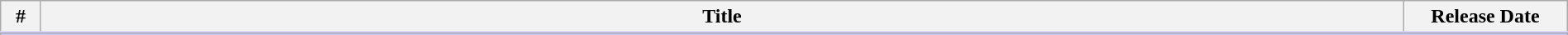<table class="wikitable" style="width:100%; margin:auto; background:#FFF;">
<tr style="border-bottom: 3px solid #CCF">
<th width="25">#</th>
<th>Title</th>
<th width="125">Release Date</th>
</tr>
<tr>
</tr>
<tr>
</tr>
<tr>
</tr>
<tr>
</tr>
<tr>
</tr>
</table>
